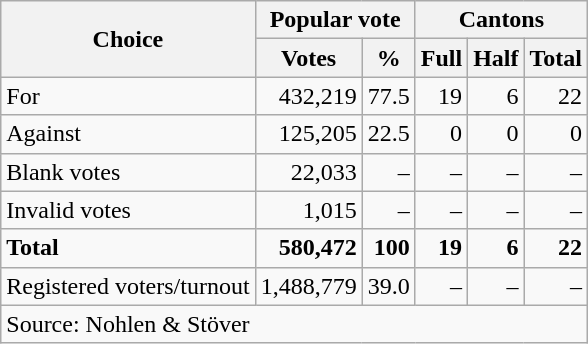<table class=wikitable style=text-align:right>
<tr>
<th rowspan=2>Choice</th>
<th colspan=2>Popular vote</th>
<th colspan=3>Cantons</th>
</tr>
<tr>
<th>Votes</th>
<th>%</th>
<th>Full</th>
<th>Half</th>
<th>Total</th>
</tr>
<tr>
<td align=left>For</td>
<td>432,219</td>
<td>77.5</td>
<td>19</td>
<td>6</td>
<td>22</td>
</tr>
<tr>
<td align=left>Against</td>
<td>125,205</td>
<td>22.5</td>
<td>0</td>
<td>0</td>
<td>0</td>
</tr>
<tr>
<td align=left>Blank votes</td>
<td>22,033</td>
<td>–</td>
<td>–</td>
<td>–</td>
<td>–</td>
</tr>
<tr>
<td align=left>Invalid votes</td>
<td>1,015</td>
<td>–</td>
<td>–</td>
<td>–</td>
<td>–</td>
</tr>
<tr>
<td align=left><strong>Total</strong></td>
<td><strong>580,472</strong></td>
<td><strong>100</strong></td>
<td><strong>19</strong></td>
<td><strong>6</strong></td>
<td><strong>22</strong></td>
</tr>
<tr>
<td align=left>Registered voters/turnout</td>
<td>1,488,779</td>
<td>39.0</td>
<td>–</td>
<td>–</td>
<td>–</td>
</tr>
<tr>
<td align=left colspan=6>Source: Nohlen & Stöver</td>
</tr>
</table>
